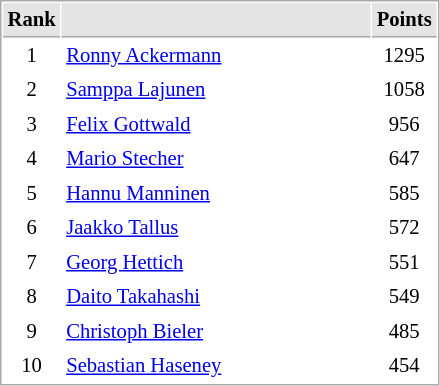<table cellspacing="1" cellpadding="3" style="border:1px solid #AAAAAA;font-size:86%">
<tr bgcolor="#E4E4E4">
<th style="border-bottom:1px solid #AAAAAA" width=10>Rank</th>
<th style="border-bottom:1px solid #AAAAAA" width=200></th>
<th style="border-bottom:1px solid #AAAAAA" width=20>Points</th>
</tr>
<tr align="center">
<td>1</td>
<td align="left"> <a href='#'>Ronny Ackermann</a></td>
<td>1295</td>
</tr>
<tr align="center">
<td>2</td>
<td align="left"> <a href='#'>Samppa Lajunen</a></td>
<td>1058</td>
</tr>
<tr align="center">
<td>3</td>
<td align="left"> <a href='#'>Felix Gottwald</a></td>
<td>956</td>
</tr>
<tr align="center">
<td>4</td>
<td align="left"> <a href='#'>Mario Stecher</a></td>
<td>647</td>
</tr>
<tr align="center">
<td>5</td>
<td align="left"> <a href='#'>Hannu Manninen</a></td>
<td>585</td>
</tr>
<tr align="center">
<td>6</td>
<td align="left"> <a href='#'>Jaakko Tallus</a></td>
<td>572</td>
</tr>
<tr align="center">
<td>7</td>
<td align="left"> <a href='#'>Georg Hettich</a></td>
<td>551</td>
</tr>
<tr align="center">
<td>8</td>
<td align="left"> <a href='#'>Daito Takahashi</a></td>
<td>549</td>
</tr>
<tr align="center">
<td>9</td>
<td align="left"> <a href='#'>Christoph Bieler</a></td>
<td>485</td>
</tr>
<tr align="center">
<td>10</td>
<td align="left"> <a href='#'>Sebastian Haseney</a></td>
<td>454</td>
</tr>
</table>
